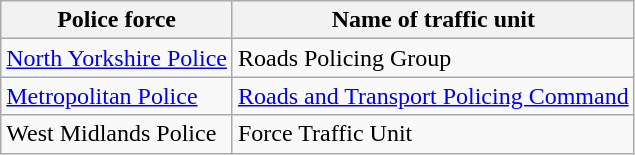<table class="wikitable">
<tr>
<th>Police force</th>
<th>Name of traffic unit</th>
</tr>
<tr>
<td><a href='#'>North Yorkshire Police</a></td>
<td>Roads Policing Group</td>
</tr>
<tr>
<td><a href='#'>Metropolitan Police</a></td>
<td><a href='#'>Roads and Transport Policing Command</a></td>
</tr>
<tr>
<td>West Midlands Police</td>
<td>Force Traffic Unit</td>
</tr>
</table>
